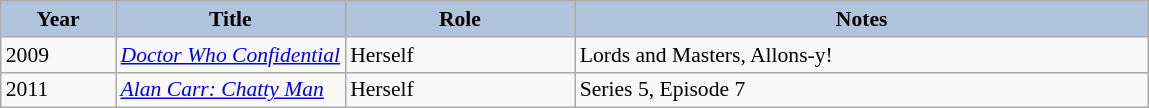<table class="wikitable" style="font-size:90%;">
<tr style="background:#ccc; text-align:center;">
<th style="background:#b0c4de; width:10%;">Year</th>
<th style="background:#b0c4de; width:20%;">Title</th>
<th style="background:#b0c4de; width:20%;">Role</th>
<th style="background:#b0c4de; width:50%;">Notes</th>
</tr>
<tr>
<td>2009</td>
<td><em><a href='#'>Doctor Who Confidential</a></em></td>
<td>Herself</td>
<td>Lords and Masters, Allons-y!</td>
</tr>
<tr>
<td>2011</td>
<td><em><a href='#'>Alan Carr: Chatty Man</a></em></td>
<td>Herself</td>
<td>Series 5, Episode 7</td>
</tr>
</table>
